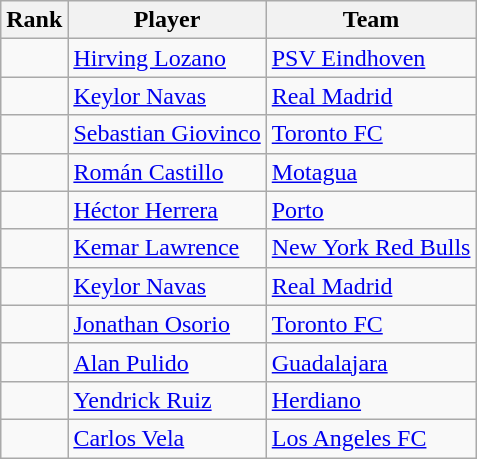<table class="wikitable">
<tr>
<th>Rank</th>
<th>Player</th>
<th>Team</th>
</tr>
<tr>
<td></td>
<td> <a href='#'>Hirving Lozano</a></td>
<td> <a href='#'>PSV Eindhoven</a></td>
</tr>
<tr>
<td></td>
<td> <a href='#'>Keylor Navas</a></td>
<td> <a href='#'>Real Madrid</a></td>
</tr>
<tr>
<td></td>
<td> <a href='#'>Sebastian Giovinco</a></td>
<td> <a href='#'>Toronto FC</a></td>
</tr>
<tr>
<td></td>
<td> <a href='#'>Román Castillo</a></td>
<td> <a href='#'>Motagua</a></td>
</tr>
<tr>
<td></td>
<td> <a href='#'>Héctor Herrera</a></td>
<td> <a href='#'>Porto</a></td>
</tr>
<tr>
<td></td>
<td> <a href='#'>Kemar Lawrence</a></td>
<td> <a href='#'>New York Red Bulls</a></td>
</tr>
<tr>
<td></td>
<td> <a href='#'>Keylor Navas</a></td>
<td> <a href='#'>Real Madrid</a></td>
</tr>
<tr>
<td></td>
<td> <a href='#'>Jonathan Osorio</a></td>
<td> <a href='#'>Toronto FC</a></td>
</tr>
<tr>
<td></td>
<td> <a href='#'>Alan Pulido</a></td>
<td> <a href='#'>Guadalajara</a></td>
</tr>
<tr>
<td></td>
<td> <a href='#'>Yendrick Ruiz</a></td>
<td> <a href='#'>Herdiano</a></td>
</tr>
<tr>
<td></td>
<td> <a href='#'>Carlos Vela</a></td>
<td> <a href='#'>Los Angeles FC</a></td>
</tr>
</table>
